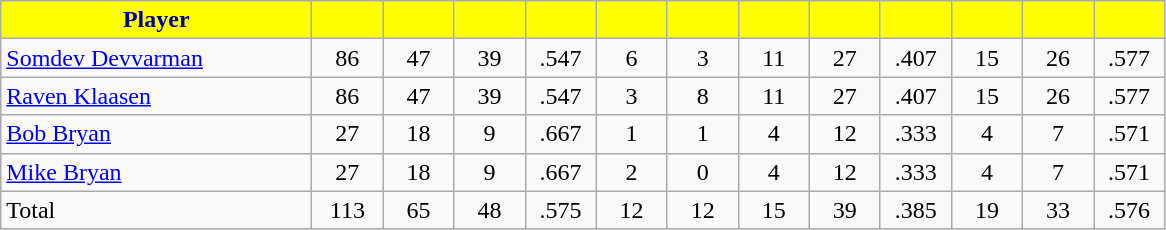<table class="wikitable" style="text-align:center">
<tr>
<th style="background:yellow; color:#00009C" width="200px">Player</th>
<th style="background:yellow; color:#00009C" width="40px"></th>
<th style="background:yellow; color:#00009C" width="40px"></th>
<th style="background:yellow; color:#00009C" width="40px"></th>
<th style="background:yellow; color:#00009C" width="40px"></th>
<th style="background:yellow; color:#00009C" width="40px"></th>
<th style="background:yellow; color:#00009C" width="40px"></th>
<th style="background:yellow; color:#00009C" width="40px"></th>
<th style="background:yellow; color:#00009C" width="40px"></th>
<th style="background:yellow; color:#00009C" width="40px"></th>
<th style="background:yellow; color:#00009C" width="40px"></th>
<th style="background:yellow; color:#00009C" width="40px"></th>
<th style="background:yellow; color:#00009C" width="40px"></th>
</tr>
<tr>
<td style="text-align:left"><a href='#'>Somdev Devvarman</a></td>
<td>86</td>
<td>47</td>
<td>39</td>
<td>.547</td>
<td>6</td>
<td>3</td>
<td>11</td>
<td>27</td>
<td>.407</td>
<td>15</td>
<td>26</td>
<td>.577</td>
</tr>
<tr>
<td style="text-align:left"><a href='#'>Raven Klaasen</a></td>
<td>86</td>
<td>47</td>
<td>39</td>
<td>.547</td>
<td>3</td>
<td>8</td>
<td>11</td>
<td>27</td>
<td>.407</td>
<td>15</td>
<td>26</td>
<td>.577</td>
</tr>
<tr>
<td style="text-align:left"><a href='#'>Bob Bryan</a></td>
<td>27</td>
<td>18</td>
<td>9</td>
<td>.667</td>
<td>1</td>
<td>1</td>
<td>4</td>
<td>12</td>
<td>.333</td>
<td>4</td>
<td>7</td>
<td>.571</td>
</tr>
<tr>
<td style="text-align:left"><a href='#'>Mike Bryan</a></td>
<td>27</td>
<td>18</td>
<td>9</td>
<td>.667</td>
<td>2</td>
<td>0</td>
<td>4</td>
<td>12</td>
<td>.333</td>
<td>4</td>
<td>7</td>
<td>.571</td>
</tr>
<tr>
<td style="text-align:left">Total</td>
<td>113</td>
<td>65</td>
<td>48</td>
<td>.575</td>
<td>12</td>
<td>12</td>
<td>15</td>
<td>39</td>
<td>.385</td>
<td>19</td>
<td>33</td>
<td>.576</td>
</tr>
</table>
